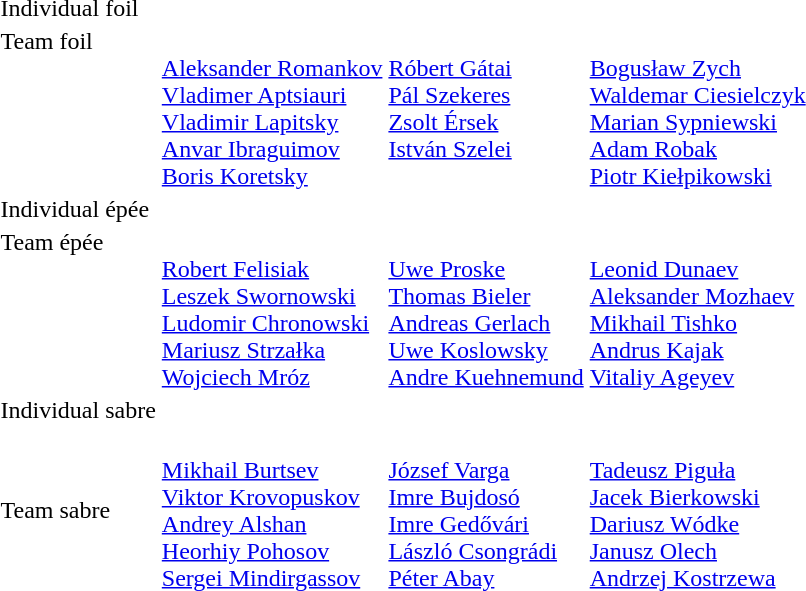<table>
<tr>
<td>Individual foil</td>
<td></td>
<td></td>
<td></td>
</tr>
<tr valign=top>
<td>Team foil</td>
<td><br><a href='#'>Aleksander Romankov</a><br><a href='#'>Vladimer Aptsiauri</a><br><a href='#'>Vladimir Lapitsky</a><br><a href='#'>Anvar Ibraguimov</a><br><a href='#'>Boris Koretsky</a></td>
<td><br><a href='#'>Róbert Gátai</a><br><a href='#'>Pál Szekeres</a><br><a href='#'>Zsolt Érsek</a><br><a href='#'>István Szelei</a></td>
<td><br><a href='#'>Bogusław Zych</a><br><a href='#'>Waldemar Ciesielczyk</a><br><a href='#'>Marian Sypniewski</a><br><a href='#'>Adam Robak</a><br><a href='#'>Piotr Kiełpikowski</a></td>
</tr>
<tr>
<td>Individual épée</td>
<td></td>
<td></td>
<td></td>
</tr>
<tr valign=top>
<td>Team épée</td>
<td><br><a href='#'>Robert Felisiak</a><br><a href='#'>Leszek Swornowski</a><br><a href='#'>Ludomir Chronowski</a><br><a href='#'>Mariusz Strzałka</a><br><a href='#'>Wojciech Mróz</a></td>
<td><br><a href='#'>Uwe Proske</a><br><a href='#'>Thomas Bieler</a><br><a href='#'>Andreas Gerlach</a><br><a href='#'>Uwe Koslowsky</a><br><a href='#'>Andre Kuehnemund</a></td>
<td><br><a href='#'>Leonid Dunaev</a><br><a href='#'>Aleksander Mozhaev</a><br><a href='#'>Mikhail Tishko</a><br><a href='#'>Andrus Kajak</a><br><a href='#'>Vitaliy Ageyev</a></td>
</tr>
<tr>
<td>Individual sabre</td>
<td></td>
<td></td>
<td></td>
</tr>
<tr>
<td>Team sabre</td>
<td><br><a href='#'>Mikhail Burtsev</a><br><a href='#'>Viktor Krovopuskov</a><br><a href='#'>Andrey Alshan</a><br><a href='#'>Heorhiy Pohosov</a><br><a href='#'>Sergei Mindirgassov</a></td>
<td><br><a href='#'>József Varga</a><br><a href='#'>Imre Bujdosó</a><br><a href='#'>Imre Gedővári</a><br><a href='#'>László Csongrádi</a><br><a href='#'>Péter Abay</a></td>
<td><br><a href='#'>Tadeusz Piguła</a><br><a href='#'>Jacek Bierkowski</a><br><a href='#'>Dariusz Wódke</a><br><a href='#'>Janusz Olech</a><br><a href='#'>Andrzej Kostrzewa</a></td>
</tr>
</table>
